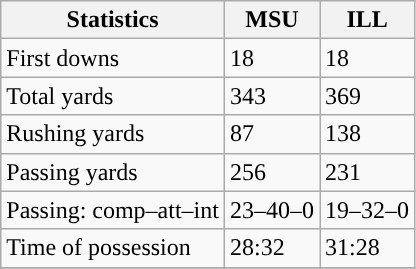<table class="wikitable" style="float: left;">
<tr>
<th>Statistics</th>
<th>MSU</th>
<th>ILL</th>
</tr>
<tr>
<td>First downs</td>
<td>18</td>
<td>18</td>
</tr>
<tr>
<td>Total yards</td>
<td>343</td>
<td>369</td>
</tr>
<tr>
<td>Rushing yards</td>
<td>87</td>
<td>138</td>
</tr>
<tr>
<td>Passing yards</td>
<td>256</td>
<td>231</td>
</tr>
<tr>
<td>Passing: comp–att–int</td>
<td>23–40–0</td>
<td>19–32–0</td>
</tr>
<tr>
<td>Time of possession</td>
<td>28:32</td>
<td>31:28</td>
</tr>
<tr>
</tr>
</table>
